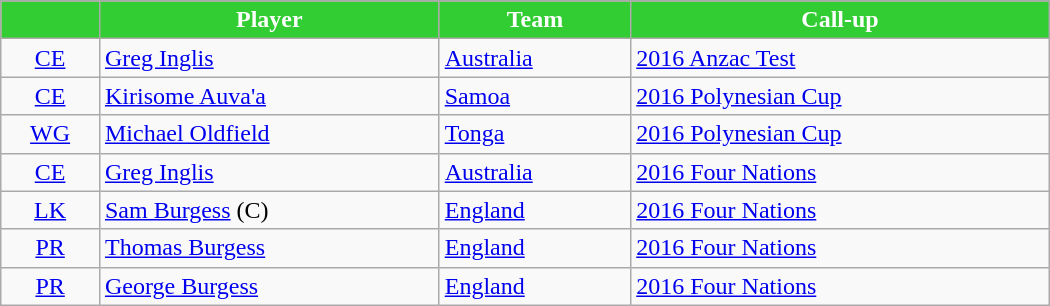<table style="width:700px;" class="wikitable">
<tr style="background:#bdb76b;">
</tr>
<tr bgcolor=#bdb76b>
<th style="background:limegreen; color:white; text-align:center;"></th>
<th style="background:limegreen; color:white; text-align:center;">Player</th>
<th style="background:limegreen; color:white; text-align:center;">Team</th>
<th style="background:limegreen; color:white; text-align:center;">Call-up</th>
</tr>
<tr>
<td style="text-align:center"><a href='#'>CE</a></td>
<td><a href='#'>Greg Inglis</a></td>
<td> <a href='#'>Australia</a></td>
<td><a href='#'>2016 Anzac Test</a></td>
</tr>
<tr>
<td style="text-align:center"><a href='#'>CE</a></td>
<td><a href='#'>Kirisome Auva'a</a></td>
<td> <a href='#'>Samoa</a></td>
<td><a href='#'>2016 Polynesian Cup</a></td>
</tr>
<tr>
<td style="text-align:center"><a href='#'>WG</a></td>
<td><a href='#'>Michael Oldfield</a></td>
<td> <a href='#'>Tonga</a></td>
<td><a href='#'>2016 Polynesian Cup</a></td>
</tr>
<tr>
<td style="text-align:center"><a href='#'>CE</a></td>
<td><a href='#'>Greg Inglis</a></td>
<td> <a href='#'>Australia</a></td>
<td><a href='#'>2016 Four Nations</a></td>
</tr>
<tr>
<td style="text-align:center"><a href='#'>LK</a></td>
<td><a href='#'>Sam Burgess</a> (C)</td>
<td> <a href='#'>England</a></td>
<td><a href='#'>2016 Four Nations</a></td>
</tr>
<tr>
<td style="text-align:center"><a href='#'>PR</a></td>
<td><a href='#'>Thomas Burgess</a></td>
<td> <a href='#'>England</a></td>
<td><a href='#'>2016 Four Nations</a></td>
</tr>
<tr>
<td style="text-align:center"><a href='#'>PR</a></td>
<td><a href='#'>George Burgess</a></td>
<td> <a href='#'>England</a></td>
<td><a href='#'>2016 Four Nations</a></td>
</tr>
</table>
